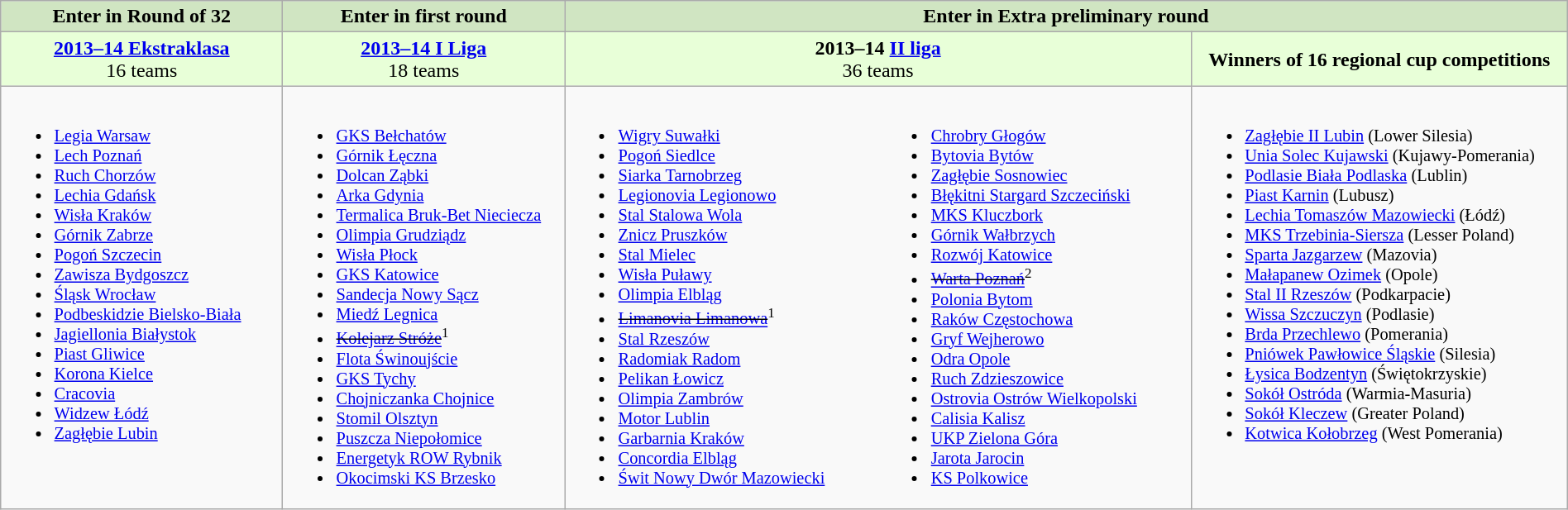<table class="wikitable" style="width:100%;">
<tr style="background:#d0e5c2; text-align:center;">
<td style="width:18%;"><strong>Enter in Round of 32</strong></td>
<td style="width:18%;"><strong>Enter in first round</strong></td>
<td style="width:64%;" colspan="3"><strong>Enter in Extra preliminary round</strong></td>
</tr>
<tr style="background:#e8ffd8;">
<td style="text-align:center; width:18%;"><strong><a href='#'>2013–14 Ekstraklasa</a></strong><br>16 teams</td>
<td style="text-align:center; width:18%;"><strong><a href='#'>2013–14 I Liga</a></strong><br>18 teams</td>
<td style="text-align:center; width:36%;" colspan="2"><strong>2013–14 <a href='#'>II liga</a></strong><br>36 teams</td>
<td style="text-align:center; width:28%;"><strong>Winners of 16 regional cup competitions</strong></td>
</tr>
<tr style="vertical-align:top; font-size:85%;">
<td><br><ul><li><a href='#'>Legia Warsaw</a></li><li><a href='#'>Lech Poznań</a></li><li><a href='#'>Ruch Chorzów</a></li><li><a href='#'>Lechia Gdańsk</a></li><li><a href='#'>Wisła Kraków</a></li><li><a href='#'>Górnik Zabrze</a></li><li><a href='#'>Pogoń Szczecin</a></li><li><a href='#'>Zawisza Bydgoszcz</a></li><li><a href='#'>Śląsk Wrocław</a></li><li><a href='#'>Podbeskidzie Bielsko-Biała</a></li><li><a href='#'>Jagiellonia Białystok</a></li><li><a href='#'>Piast Gliwice</a></li><li><a href='#'>Korona Kielce</a></li><li><a href='#'>Cracovia</a></li><li><a href='#'>Widzew Łódź</a></li><li><a href='#'>Zagłębie Lubin</a></li></ul></td>
<td><br><ul><li><a href='#'>GKS Bełchatów</a></li><li><a href='#'>Górnik Łęczna</a></li><li><a href='#'>Dolcan Ząbki</a></li><li><a href='#'>Arka Gdynia</a></li><li><a href='#'>Termalica Bruk-Bet Nieciecza</a></li><li><a href='#'>Olimpia Grudziądz</a></li><li><a href='#'>Wisła Płock</a></li><li><a href='#'>GKS Katowice</a></li><li><a href='#'>Sandecja Nowy Sącz</a></li><li><a href='#'>Miedź Legnica</a></li><li><s><a href='#'>Kolejarz Stróże</a></s><sup>1</sup></li><li><a href='#'>Flota Świnoujście</a></li><li><a href='#'>GKS Tychy</a></li><li><a href='#'>Chojniczanka Chojnice</a></li><li><a href='#'>Stomil Olsztyn</a></li><li><a href='#'>Puszcza Niepołomice</a></li><li><a href='#'>Energetyk ROW Rybnik</a></li><li><a href='#'>Okocimski KS Brzesko</a></li></ul></td>
<td style="width:20%;"><br><ul><li><a href='#'>Wigry Suwałki</a></li><li><a href='#'>Pogoń Siedlce</a></li><li><a href='#'>Siarka Tarnobrzeg</a></li><li><a href='#'>Legionovia Legionowo</a></li><li><a href='#'>Stal Stalowa Wola</a></li><li><a href='#'>Znicz Pruszków</a></li><li><a href='#'>Stal Mielec</a></li><li><a href='#'>Wisła Puławy</a></li><li><a href='#'>Olimpia Elbląg</a></li><li><s><a href='#'>Limanovia Limanowa</a></s><sup>1</sup></li><li><a href='#'>Stal Rzeszów</a></li><li><a href='#'>Radomiak Radom</a></li><li><a href='#'>Pelikan Łowicz</a></li><li><a href='#'>Olimpia Zambrów</a></li><li><a href='#'>Motor Lublin</a></li><li><a href='#'>Garbarnia Kraków</a></li><li><a href='#'>Concordia Elbląg</a></li><li><a href='#'>Świt Nowy Dwór Mazowiecki</a></li></ul></td>
<td style="width:20%; border-left-style:hidden;"><br><ul><li><a href='#'>Chrobry Głogów</a></li><li><a href='#'>Bytovia Bytów</a></li><li><a href='#'>Zagłębie Sosnowiec</a></li><li><a href='#'>Błękitni Stargard Szczeciński</a></li><li><a href='#'>MKS Kluczbork</a></li><li><a href='#'>Górnik Wałbrzych</a></li><li><a href='#'>Rozwój Katowice</a></li><li><s><a href='#'>Warta Poznań</a></s><sup>2</sup></li><li><a href='#'>Polonia Bytom</a></li><li><a href='#'>Raków Częstochowa</a></li><li><a href='#'>Gryf Wejherowo</a></li><li><a href='#'>Odra Opole</a></li><li><a href='#'>Ruch Zdzieszowice</a></li><li><a href='#'>Ostrovia Ostrów Wielkopolski</a></li><li><a href='#'>Calisia Kalisz</a></li><li><a href='#'>UKP Zielona Góra</a></li><li><a href='#'>Jarota Jarocin</a></li><li><a href='#'>KS Polkowice</a></li></ul></td>
<td><br><ul><li><a href='#'>Zagłębie II Lubin</a> (Lower Silesia)</li><li><a href='#'>Unia Solec Kujawski</a> (Kujawy-Pomerania)</li><li><a href='#'>Podlasie Biała Podlaska</a> (Lublin)</li><li><a href='#'>Piast Karnin</a> (Lubusz)</li><li><a href='#'>Lechia Tomaszów Mazowiecki</a> (Łódź)</li><li><a href='#'>MKS Trzebinia-Siersza</a> (Lesser Poland)</li><li><a href='#'>Sparta Jazgarzew</a> (Mazovia)</li><li><a href='#'>Małapanew Ozimek</a> (Opole)</li><li><a href='#'>Stal II Rzeszów</a> (Podkarpacie)</li><li><a href='#'>Wissa Szczuczyn</a> (Podlasie)</li><li><a href='#'>Brda Przechlewo</a> (Pomerania)</li><li><a href='#'>Pniówek Pawłowice Śląskie</a> (Silesia)</li><li><a href='#'>Łysica Bodzentyn</a> (Świętokrzyskie)</li><li><a href='#'>Sokół Ostróda</a> (Warmia-Masuria)</li><li><a href='#'>Sokół Kleczew</a> (Greater Poland)</li><li><a href='#'>Kotwica Kołobrzeg</a> (West Pomerania)</li></ul></td>
</tr>
</table>
